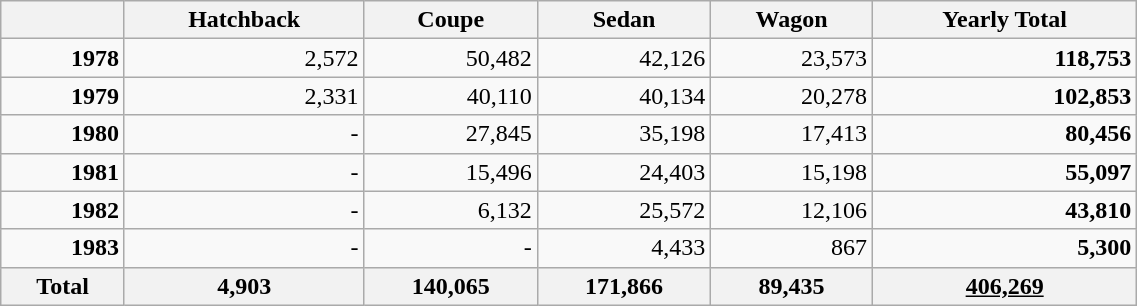<table class="wikitable" style="text-align:right; width:60%;">
<tr>
<th></th>
<th>Hatchback</th>
<th>Coupe</th>
<th>Sedan</th>
<th>Wagon</th>
<th>Yearly Total</th>
</tr>
<tr>
<td><strong>1978</strong></td>
<td>2,572</td>
<td>50,482</td>
<td>42,126</td>
<td>23,573</td>
<td><strong>118,753</strong></td>
</tr>
<tr>
<td><strong>1979</strong></td>
<td>2,331</td>
<td>40,110</td>
<td>40,134</td>
<td>20,278</td>
<td><strong>102,853</strong></td>
</tr>
<tr>
<td><strong>1980</strong></td>
<td>-</td>
<td>27,845</td>
<td>35,198</td>
<td>17,413</td>
<td><strong>80,456</strong></td>
</tr>
<tr>
<td><strong>1981</strong></td>
<td>-</td>
<td>15,496</td>
<td>24,403</td>
<td>15,198</td>
<td><strong>55,097</strong></td>
</tr>
<tr>
<td><strong>1982</strong></td>
<td>-</td>
<td>6,132</td>
<td>25,572</td>
<td>12,106</td>
<td><strong>43,810</strong></td>
</tr>
<tr>
<td><strong>1983</strong></td>
<td>-</td>
<td>-</td>
<td>4,433</td>
<td>867</td>
<td><strong>5,300</strong></td>
</tr>
<tr>
<th><strong>Total</strong></th>
<th><strong>4,903</strong></th>
<th><strong>140,065</strong></th>
<th><strong>171,866</strong></th>
<th><strong>89,435</strong></th>
<th><strong><u>406,269</u></strong></th>
</tr>
</table>
